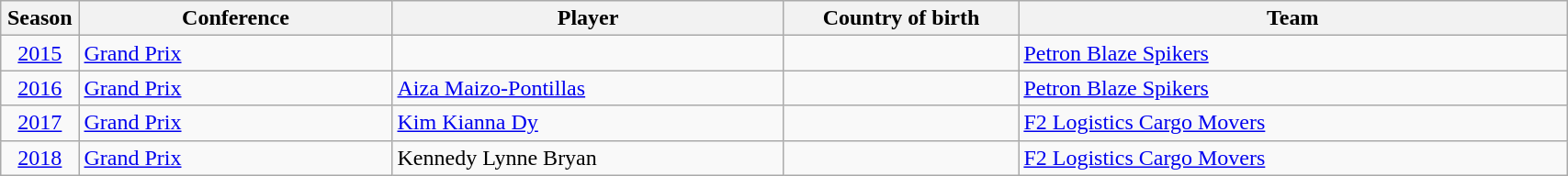<table class="wikitable plainrowheaders sortable" width="90%" summary="Season (sortable), Player (sortable), Position (sortable), Nationality (sortable) and Team (sortable)">
<tr>
<th scope="col" width="5%">Season</th>
<th scope="col" width="20%">Conference</th>
<th scope="col" width="25%">Player</th>
<th scope="col" width="15%">Country of birth</th>
<th scope="col">Team</th>
</tr>
<tr>
<td rowspan="1" align=center><a href='#'>2015</a></td>
<td><a href='#'>Grand Prix</a></td>
<td></td>
<td></td>
<td><a href='#'>Petron Blaze Spikers</a></td>
</tr>
<tr>
<td rowspan="1" align=center><a href='#'>2016</a></td>
<td><a href='#'>Grand Prix</a></td>
<td><a href='#'>Aiza Maizo-Pontillas</a></td>
<td></td>
<td><a href='#'>Petron Blaze Spikers</a></td>
</tr>
<tr>
<td rowspan="1" align=center><a href='#'>2017</a></td>
<td><a href='#'>Grand Prix</a></td>
<td><a href='#'>Kim Kianna Dy</a></td>
<td></td>
<td><a href='#'>F2 Logistics Cargo Movers</a></td>
</tr>
<tr>
<td rowspan="1" align=center><a href='#'>2018</a></td>
<td><a href='#'>Grand Prix</a></td>
<td>Kennedy Lynne Bryan</td>
<td></td>
<td><a href='#'>F2 Logistics Cargo Movers</a></td>
</tr>
</table>
